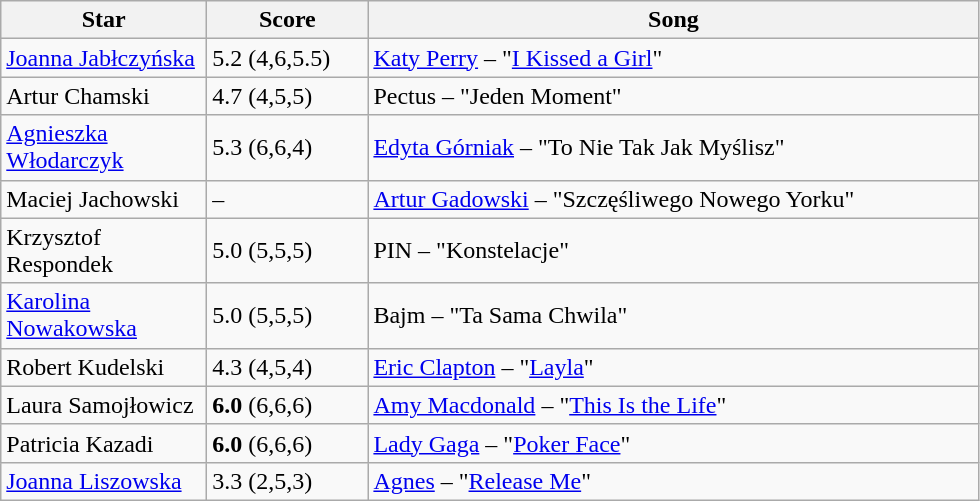<table class="wikitable">
<tr>
<th style="width:130px;">Star</th>
<th style="width:100px;">Score</th>
<th style="width:400px;">Song</th>
</tr>
<tr>
<td><a href='#'>Joanna Jabłczyńska</a></td>
<td>5.2 (4,6,5.5)</td>
<td><a href='#'>Katy Perry</a> – "<a href='#'>I Kissed a Girl</a>"</td>
</tr>
<tr>
<td>Artur Chamski</td>
<td>4.7 (4,5,5)</td>
<td>Pectus – "Jeden Moment"</td>
</tr>
<tr>
<td><a href='#'>Agnieszka Włodarczyk</a></td>
<td>5.3 (6,6,4)</td>
<td><a href='#'>Edyta Górniak</a> – "To Nie Tak Jak Myślisz"</td>
</tr>
<tr>
<td>Maciej Jachowski</td>
<td>–</td>
<td><a href='#'>Artur Gadowski</a> – "Szczęśliwego Nowego Yorku"</td>
</tr>
<tr>
<td>Krzysztof Respondek</td>
<td>5.0 (5,5,5)</td>
<td>PIN – "Konstelacje"</td>
</tr>
<tr>
<td><a href='#'>Karolina Nowakowska</a></td>
<td>5.0 (5,5,5)</td>
<td>Bajm – "Ta Sama Chwila"</td>
</tr>
<tr>
<td>Robert Kudelski</td>
<td>4.3 (4,5,4)</td>
<td><a href='#'>Eric Clapton</a> – "<a href='#'>Layla</a>"</td>
</tr>
<tr>
<td>Laura Samojłowicz</td>
<td><strong>6.0</strong> (6,6,6)</td>
<td><a href='#'>Amy Macdonald</a> – "<a href='#'>This Is the Life</a>"</td>
</tr>
<tr>
<td>Patricia Kazadi</td>
<td><strong>6.0</strong> (6,6,6)</td>
<td><a href='#'>Lady Gaga</a> – "<a href='#'>Poker Face</a>"</td>
</tr>
<tr>
<td><a href='#'>Joanna Liszowska</a></td>
<td>3.3 (2,5,3)</td>
<td><a href='#'>Agnes</a> – "<a href='#'>Release Me</a>"</td>
</tr>
</table>
